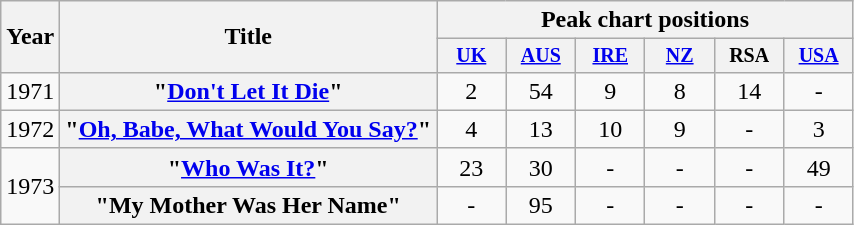<table class="wikitable plainrowheaders" style="text-align:center;" border="1">
<tr>
<th scope="col" rowspan="2">Year</th>
<th scope="col" rowspan="2">Title</th>
<th scope="col" colspan="6">Peak chart positions</th>
</tr>
<tr style="font-size:smaller;">
<th scope="col" style="text-align:center; width:3em;"><a href='#'>UK</a><br></th>
<th scope="col" style="text-align:center; width:3em;"><a href='#'>AUS</a><br></th>
<th scope="col" style="text-align:center; width:3em;"><a href='#'>IRE</a><br></th>
<th scope="col" style="text-align:center; width:3em;"><a href='#'>NZ</a><br></th>
<th scope="col" style="text-align:center; width:3em;">RSA<br></th>
<th scope="col" style="text-align:center; width:3em;"><a href='#'>USA</a><br></th>
</tr>
<tr>
<td>1971</td>
<th scope="row">"<a href='#'>Don't Let It Die</a>"</th>
<td style="text-align:center;">2</td>
<td>54</td>
<td>9</td>
<td>8</td>
<td>14</td>
<td>-</td>
</tr>
<tr>
<td>1972</td>
<th scope="row">"<a href='#'>Oh, Babe, What Would You Say?</a>"</th>
<td style="text-align:center;">4</td>
<td>13</td>
<td>10</td>
<td>9</td>
<td>-</td>
<td>3</td>
</tr>
<tr>
<td rowspan="2">1973</td>
<th scope="row">"<a href='#'>Who Was It?</a>"</th>
<td style="text-align:center;">23</td>
<td>30</td>
<td>-</td>
<td>-</td>
<td>-</td>
<td>49</td>
</tr>
<tr>
<th scope="row">"My Mother Was Her Name"</th>
<td style="text-align:center;">-</td>
<td>95</td>
<td>-</td>
<td>-</td>
<td>-</td>
<td>-</td>
</tr>
</table>
